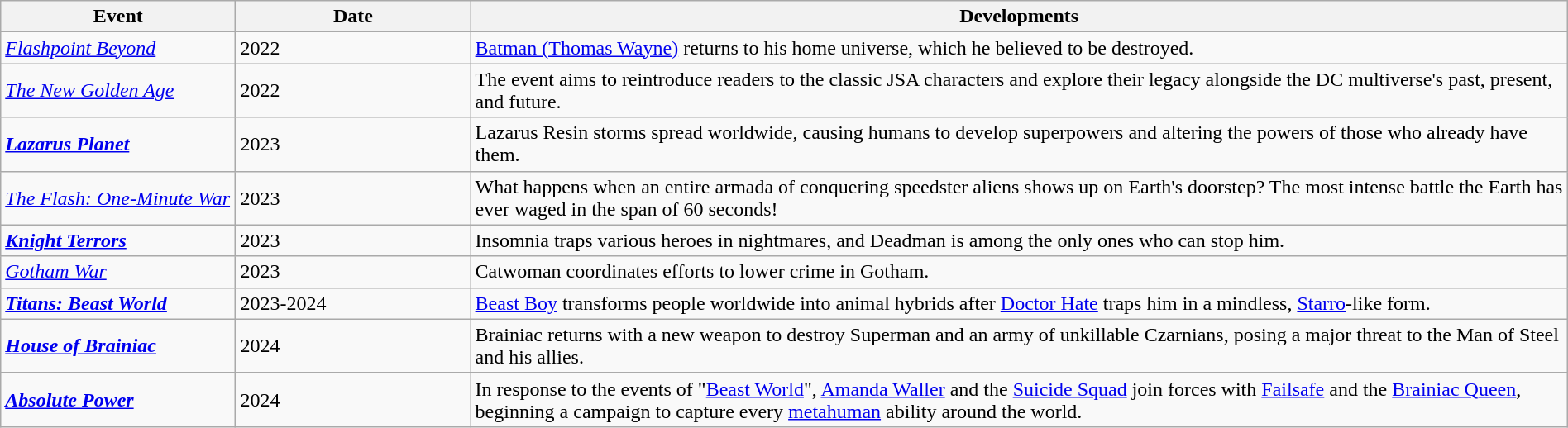<table class="wikitable" style="width:100%;">
<tr>
<th width=15%>Event</th>
<th width=15%>Date</th>
<th width=70%>Developments</th>
</tr>
<tr>
<td><em><a href='#'>Flashpoint Beyond</a></em></td>
<td>2022</td>
<td><a href='#'>Batman (Thomas Wayne)</a> returns to his home universe, which he believed to be destroyed.</td>
</tr>
<tr>
<td><em><a href='#'>The New Golden Age</a></em></td>
<td>2022</td>
<td>The event aims to reintroduce readers to the classic JSA characters and explore their legacy alongside the DC multiverse's past, present, and future.</td>
</tr>
<tr>
<td><strong><em><a href='#'>Lazarus Planet</a></em></strong></td>
<td>2023</td>
<td>Lazarus Resin storms spread worldwide, causing humans to develop superpowers and altering the powers of those who already have them.</td>
</tr>
<tr>
<td><em><a href='#'>The Flash: One-Minute War</a></em></td>
<td>2023</td>
<td>What happens when an entire armada of conquering speedster aliens shows up on Earth's doorstep? The most intense battle the Earth has ever waged in the span of 60 seconds!</td>
</tr>
<tr>
<td><strong><em><a href='#'>Knight Terrors</a></em></strong></td>
<td>2023</td>
<td>Insomnia traps various heroes in nightmares, and Deadman is among the only ones who can stop him.</td>
</tr>
<tr>
<td><em><a href='#'>Gotham War</a></em></td>
<td>2023</td>
<td>Catwoman coordinates efforts to lower crime in Gotham.</td>
</tr>
<tr>
<td><strong><em><a href='#'>Titans: Beast World</a></em></strong></td>
<td>2023-2024</td>
<td><a href='#'>Beast Boy</a> transforms people worldwide into animal hybrids after <a href='#'>Doctor Hate</a> traps him in a mindless, <a href='#'>Starro</a>-like form.</td>
</tr>
<tr>
<td><strong><em><a href='#'>House of Brainiac</a></em></strong></td>
<td>2024</td>
<td>Brainiac returns with a new weapon to destroy Superman and an army of unkillable Czarnians, posing a major threat to the Man of Steel and his allies.</td>
</tr>
<tr>
<td><strong><em><a href='#'>Absolute Power</a></em></strong></td>
<td>2024</td>
<td>In response to the events of "<a href='#'>Beast World</a>", <a href='#'>Amanda Waller</a> and the <a href='#'>Suicide Squad</a> join forces with <a href='#'>Failsafe</a> and the <a href='#'>Brainiac Queen</a>, beginning a campaign to capture every <a href='#'>metahuman</a> ability around the world.</td>
</tr>
</table>
